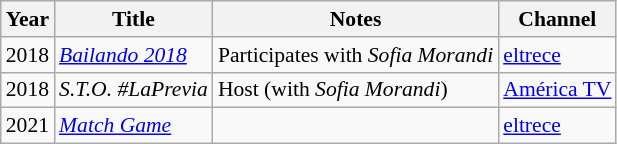<table class="wikitable" style="font-size: 90%;">
<tr>
<th>Year</th>
<th>Title</th>
<th>Notes</th>
<th>Channel</th>
</tr>
<tr>
<td>2018</td>
<td><em><a href='#'>Bailando 2018</a></em></td>
<td>Participates with <em>Sofia Morandi</em><br></td>
<td><a href='#'>eltrece</a></td>
</tr>
<tr>
<td>2018</td>
<td><em>S.T.O. #LaPrevia</em></td>
<td>Host (with <em>Sofia Morandi</em>)</td>
<td><a href='#'>América TV</a></td>
</tr>
<tr>
<td>2021</td>
<td><em><a href='#'>Match Game</a></em></td>
<td></td>
<td><a href='#'>eltrece</a></td>
</tr>
</table>
